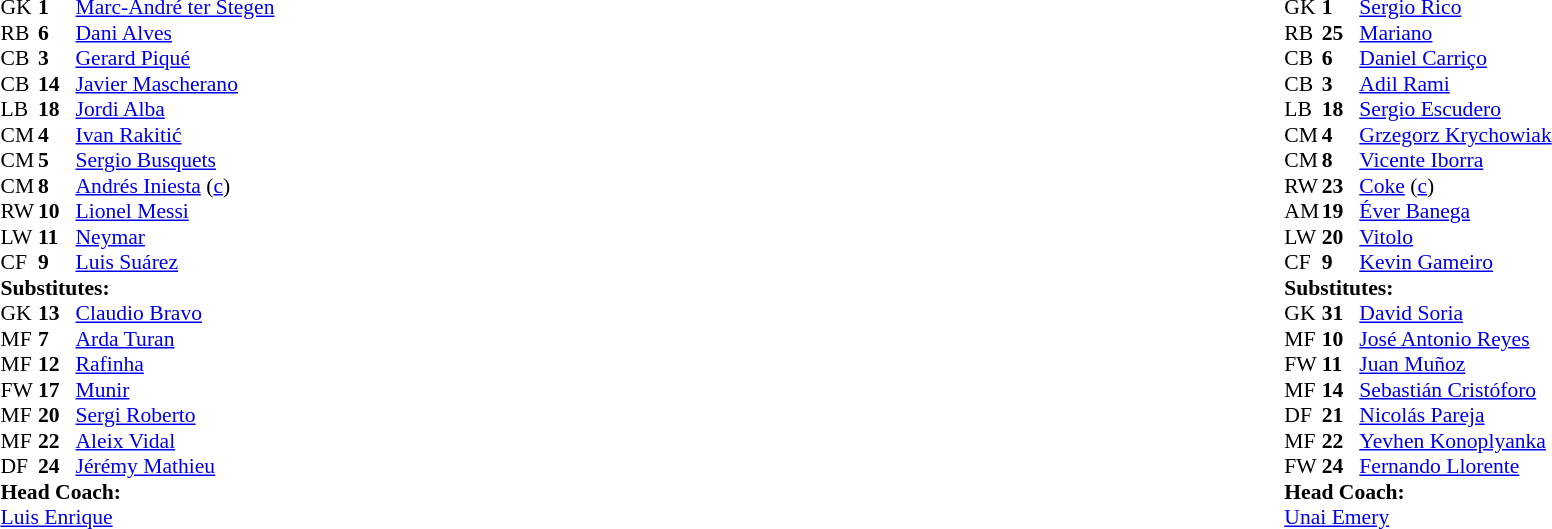<table style="width:100%">
<tr>
<td style="vertical-align:top; width:40%"><br><table style="font-size: 90%" cellspacing="0" cellpadding="0">
<tr>
<th width=25></th>
<th width=25></th>
</tr>
<tr>
<td>GK</td>
<td><strong>1</strong></td>
<td> <a href='#'>Marc-André ter Stegen</a></td>
</tr>
<tr>
<td>RB</td>
<td><strong>6</strong></td>
<td> <a href='#'>Dani Alves</a></td>
<td></td>
</tr>
<tr>
<td>CB</td>
<td><strong>3</strong></td>
<td> <a href='#'>Gerard Piqué</a></td>
</tr>
<tr>
<td>CB</td>
<td><strong>14</strong></td>
<td> <a href='#'>Javier Mascherano</a></td>
<td></td>
</tr>
<tr>
<td>LB</td>
<td><strong>18</strong></td>
<td> <a href='#'>Jordi Alba</a></td>
<td></td>
<td></td>
</tr>
<tr>
<td>CM</td>
<td><strong>4</strong></td>
<td> <a href='#'>Ivan Rakitić</a></td>
<td></td>
<td></td>
</tr>
<tr>
<td>CM</td>
<td><strong>5</strong></td>
<td> <a href='#'>Sergio Busquets</a></td>
</tr>
<tr>
<td>CM</td>
<td><strong>8</strong></td>
<td> <a href='#'>Andrés Iniesta</a> (<a href='#'>c</a>)</td>
<td></td>
</tr>
<tr>
<td>RW</td>
<td><strong>10</strong></td>
<td> <a href='#'>Lionel Messi</a></td>
</tr>
<tr>
<td>LW</td>
<td><strong>11</strong></td>
<td> <a href='#'>Neymar</a></td>
<td></td>
</tr>
<tr>
<td>CF</td>
<td><strong>9</strong></td>
<td> <a href='#'>Luis Suárez</a></td>
<td></td>
<td></td>
</tr>
<tr>
<td colspan=3><strong>Substitutes:</strong></td>
</tr>
<tr>
<td>GK</td>
<td><strong>13</strong></td>
<td> <a href='#'>Claudio Bravo</a></td>
</tr>
<tr>
<td>MF</td>
<td><strong>7</strong></td>
<td> <a href='#'>Arda Turan</a></td>
</tr>
<tr>
<td>MF</td>
<td><strong>12</strong></td>
<td> <a href='#'>Rafinha</a></td>
<td></td>
<td></td>
</tr>
<tr>
<td>FW</td>
<td><strong>17</strong></td>
<td> <a href='#'>Munir</a></td>
</tr>
<tr>
<td>MF</td>
<td><strong>20</strong></td>
<td> <a href='#'>Sergi Roberto</a></td>
<td></td>
<td></td>
</tr>
<tr>
<td>MF</td>
<td><strong>22</strong></td>
<td> <a href='#'>Aleix Vidal</a></td>
</tr>
<tr>
<td>DF</td>
<td><strong>24</strong></td>
<td> <a href='#'>Jérémy Mathieu</a></td>
<td></td>
<td></td>
</tr>
<tr>
<td colspan=3><strong>Head Coach:</strong></td>
</tr>
<tr>
<td colspan=4> <a href='#'>Luis Enrique</a></td>
</tr>
</table>
</td>
<td valign="top"></td>
<td style="vertical-align:top; width:50%"><br><table cellspacing="0" cellpadding="0" style="font-size:90%; margin:auto">
<tr>
<th width=25></th>
<th width=25></th>
</tr>
<tr>
<td>GK</td>
<td><strong>1</strong></td>
<td> <a href='#'>Sergio Rico</a></td>
</tr>
<tr>
<td>RB</td>
<td><strong>25</strong></td>
<td> <a href='#'>Mariano</a></td>
<td></td>
<td></td>
</tr>
<tr>
<td>CB</td>
<td><strong>6</strong></td>
<td> <a href='#'>Daniel Carriço</a></td>
<td></td>
</tr>
<tr>
<td>CB</td>
<td><strong>3</strong></td>
<td> <a href='#'>Adil Rami</a></td>
<td></td>
</tr>
<tr>
<td>LB</td>
<td><strong>18</strong></td>
<td> <a href='#'>Sergio Escudero</a></td>
<td></td>
</tr>
<tr>
<td>CM</td>
<td><strong>4</strong></td>
<td> <a href='#'>Grzegorz Krychowiak</a></td>
<td></td>
</tr>
<tr>
<td>CM</td>
<td><strong>8</strong></td>
<td> <a href='#'>Vicente Iborra</a></td>
<td></td>
<td></td>
</tr>
<tr>
<td>RW</td>
<td><strong>23</strong></td>
<td> <a href='#'>Coke</a> (<a href='#'>c</a>)</td>
</tr>
<tr>
<td>AM</td>
<td><strong>19</strong></td>
<td> <a href='#'>Éver Banega</a></td>
<td></td>
</tr>
<tr>
<td>LW</td>
<td><strong>20</strong></td>
<td> <a href='#'>Vitolo</a></td>
<td></td>
</tr>
<tr>
<td>CF</td>
<td><strong>9</strong></td>
<td> <a href='#'>Kevin Gameiro</a></td>
<td></td>
</tr>
<tr>
<td colspan=3><strong>Substitutes:</strong></td>
</tr>
<tr>
<td>GK</td>
<td><strong>31</strong></td>
<td> <a href='#'>David Soria</a></td>
</tr>
<tr>
<td>MF</td>
<td><strong>10</strong></td>
<td> <a href='#'>José Antonio Reyes</a></td>
</tr>
<tr>
<td>FW</td>
<td><strong>11</strong></td>
<td> <a href='#'>Juan Muñoz</a></td>
</tr>
<tr>
<td>MF</td>
<td><strong>14</strong></td>
<td> <a href='#'>Sebastián Cristóforo</a></td>
</tr>
<tr>
<td>DF</td>
<td><strong>21</strong></td>
<td> <a href='#'>Nicolás Pareja</a></td>
</tr>
<tr>
<td>MF</td>
<td><strong>22</strong></td>
<td> <a href='#'>Yevhen Konoplyanka</a></td>
<td></td>
<td></td>
</tr>
<tr>
<td>FW</td>
<td><strong>24</strong></td>
<td> <a href='#'>Fernando Llorente</a></td>
<td></td>
<td></td>
</tr>
<tr>
<td colspan=3><strong>Head Coach:</strong></td>
</tr>
<tr>
<td colspan=3> <a href='#'>Unai Emery</a></td>
</tr>
</table>
</td>
</tr>
</table>
